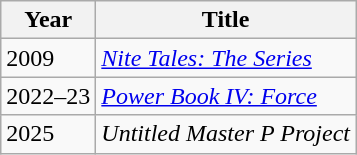<table class="wikitable">
<tr>
<th>Year</th>
<th>Title</th>
</tr>
<tr>
<td>2009</td>
<td><em><a href='#'>Nite Tales: The Series</a></em></td>
</tr>
<tr>
<td>2022–23</td>
<td><em><a href='#'>Power Book IV: Force</a></em></td>
</tr>
<tr>
<td>2025</td>
<td><em>Untitled Master P Project</em></td>
</tr>
</table>
